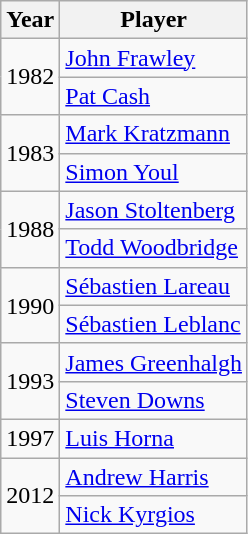<table class="wikitable sortable" style="text-align:center;">
<tr>
<th>Year</th>
<th>Player</th>
</tr>
<tr>
<td rowspan="2">1982</td>
<td style="text-align:left;"> <a href='#'>John Frawley</a></td>
</tr>
<tr>
<td style="text-align:left;"> <a href='#'>Pat Cash</a></td>
</tr>
<tr>
<td rowspan="2">1983</td>
<td style="text-align:left;"> <a href='#'>Mark Kratzmann</a></td>
</tr>
<tr>
<td style="text-align:left;"> <a href='#'>Simon Youl</a></td>
</tr>
<tr>
<td rowspan="2">1988</td>
<td style="text-align:left;"> <a href='#'>Jason Stoltenberg</a></td>
</tr>
<tr>
<td style="text-align:left;"> <a href='#'>Todd Woodbridge</a></td>
</tr>
<tr>
<td rowspan="2">1990</td>
<td style="text-align:left;"> <a href='#'>Sébastien Lareau</a></td>
</tr>
<tr>
<td style="text-align:left;"> <a href='#'>Sébastien Leblanc</a></td>
</tr>
<tr>
<td rowspan="2">1993</td>
<td style="text-align:left;"> <a href='#'>James Greenhalgh</a></td>
</tr>
<tr>
<td style="text-align:left;"> <a href='#'>Steven Downs</a></td>
</tr>
<tr>
<td>1997</td>
<td style="text-align:left;"> <a href='#'>Luis Horna</a></td>
</tr>
<tr>
<td rowspan="2">2012</td>
<td style="text-align:left;"> <a href='#'>Andrew Harris</a></td>
</tr>
<tr>
<td style="text-align:left;"> <a href='#'>Nick Kyrgios</a></td>
</tr>
</table>
